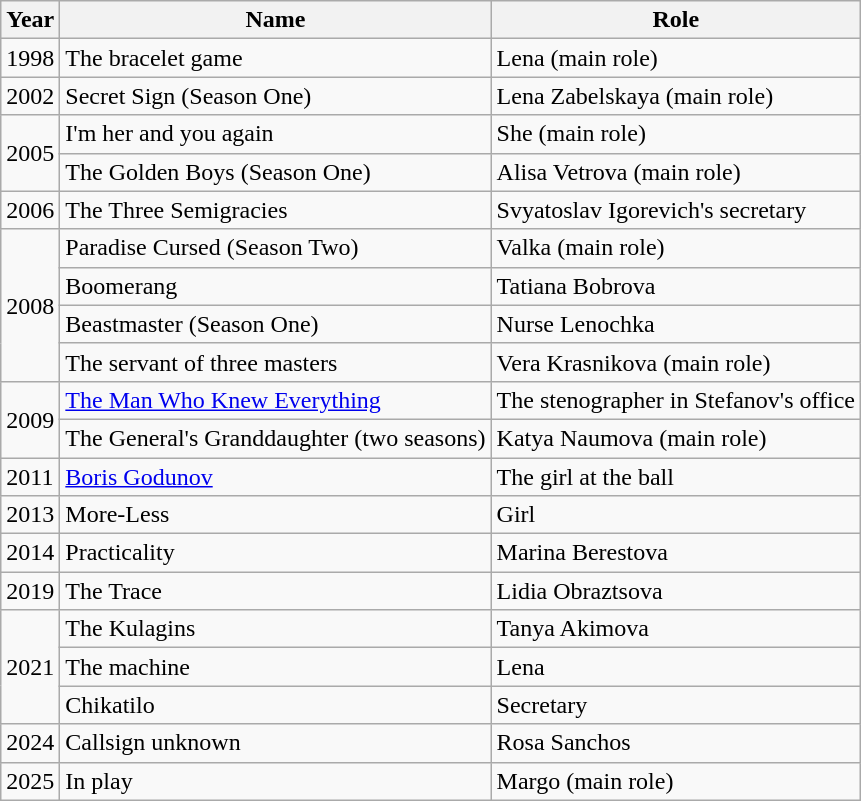<table class="wikitable">
<tr>
<th>Year</th>
<th>Name</th>
<th>Role</th>
</tr>
<tr>
<td>1998</td>
<td>The bracelet game</td>
<td>Lena (main role)</td>
</tr>
<tr>
<td>2002</td>
<td>Secret Sign (Season One)</td>
<td>Lena Zabelskaya (main role)</td>
</tr>
<tr>
<td rowspan="2">2005</td>
<td>I'm her and you again</td>
<td>She (main role)</td>
</tr>
<tr>
<td>The Golden Boys (Season One)</td>
<td>Alisa Vetrova (main role)</td>
</tr>
<tr>
<td>2006</td>
<td>The Three Semigracies</td>
<td>Svyatoslav Igorevich's secretary</td>
</tr>
<tr>
<td rowspan="4">2008</td>
<td>Paradise Cursed (Season Two)</td>
<td>Valka (main role)</td>
</tr>
<tr>
<td>Boomerang</td>
<td>Tatiana Bobrova</td>
</tr>
<tr>
<td>Beastmaster (Season One)</td>
<td>Nurse Lenochka</td>
</tr>
<tr>
<td>The servant of three masters</td>
<td>Vera Krasnikova (main role)</td>
</tr>
<tr>
<td rowspan="2">2009</td>
<td><a href='#'>The Man Who Knew Everything</a></td>
<td>The stenographer in Stefanov's office</td>
</tr>
<tr>
<td>The General's Granddaughter (two seasons)</td>
<td>Katya Naumova (main role)</td>
</tr>
<tr>
<td>2011</td>
<td><a href='#'>Boris Godunov</a></td>
<td>The girl at the ball</td>
</tr>
<tr>
<td>2013</td>
<td>More-Less</td>
<td>Girl</td>
</tr>
<tr>
<td>2014</td>
<td>Practicality</td>
<td>Marina Berestova</td>
</tr>
<tr>
<td>2019</td>
<td>The Trace</td>
<td>Lidia Obraztsova</td>
</tr>
<tr>
<td rowspan="3">2021</td>
<td>The Kulagins</td>
<td>Tanya Akimova</td>
</tr>
<tr>
<td>The machine</td>
<td>Lena</td>
</tr>
<tr>
<td>Chikatilo</td>
<td>Secretary</td>
</tr>
<tr>
<td>2024</td>
<td>Callsign unknown</td>
<td>Rosa Sanchos</td>
</tr>
<tr>
<td>2025</td>
<td>In play</td>
<td>Margo (main role)</td>
</tr>
</table>
